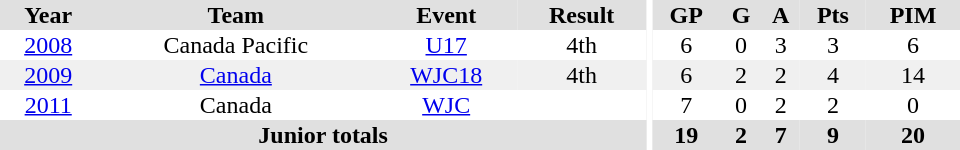<table border="0" cellpadding="1" cellspacing="0" ID="Table3" style="text-align:center; width:40em">
<tr ALIGN="center" bgcolor="#e0e0e0">
<th>Year</th>
<th>Team</th>
<th>Event</th>
<th>Result</th>
<th rowspan="99" bgcolor="#ffffff"></th>
<th>GP</th>
<th>G</th>
<th>A</th>
<th>Pts</th>
<th>PIM</th>
</tr>
<tr>
<td><a href='#'>2008</a></td>
<td>Canada Pacific</td>
<td><a href='#'>U17</a></td>
<td>4th</td>
<td>6</td>
<td>0</td>
<td>3</td>
<td>3</td>
<td>6</td>
</tr>
<tr bgcolor="#f0f0f0">
<td><a href='#'>2009</a></td>
<td><a href='#'>Canada</a></td>
<td><a href='#'>WJC18</a></td>
<td>4th</td>
<td>6</td>
<td>2</td>
<td>2</td>
<td>4</td>
<td>14</td>
</tr>
<tr>
<td><a href='#'>2011</a></td>
<td>Canada</td>
<td><a href='#'>WJC</a></td>
<td></td>
<td>7</td>
<td>0</td>
<td>2</td>
<td>2</td>
<td>0</td>
</tr>
<tr bgcolor="#e0e0e0">
<th colspan=4>Junior totals</th>
<th>19</th>
<th>2</th>
<th>7</th>
<th>9</th>
<th>20</th>
</tr>
</table>
